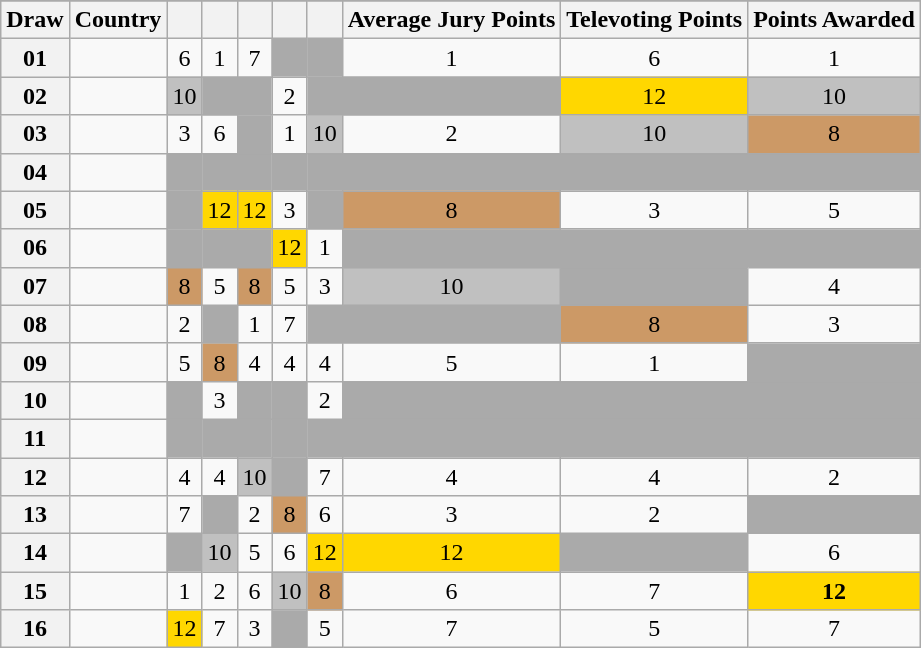<table class="sortable wikitable collapsible plainrowheaders" style="text-align:center;">
<tr>
</tr>
<tr>
<th scope="col">Draw</th>
<th scope="col">Country</th>
<th scope="col"><small></small></th>
<th scope="col"><small></small></th>
<th scope="col"><small></small></th>
<th scope="col"><small></small></th>
<th scope="col"><small></small></th>
<th scope="col">Average Jury Points</th>
<th scope="col">Televoting Points</th>
<th scope="col">Points Awarded</th>
</tr>
<tr>
<th scope="row" style="text-align:center;">01</th>
<td style="text-align:left;"></td>
<td>6</td>
<td>1</td>
<td>7</td>
<td style="background:#AAAAAA;"></td>
<td style="background:#AAAAAA;"></td>
<td>1</td>
<td>6</td>
<td>1</td>
</tr>
<tr>
<th scope="row" style="text-align:center;">02</th>
<td style="text-align:left;"></td>
<td style="background:silver;">10</td>
<td style="background:#AAAAAA;"></td>
<td style="background:#AAAAAA;"></td>
<td>2</td>
<td style="background:#AAAAAA;"></td>
<td style="background:#AAAAAA;"></td>
<td style="background:gold;">12</td>
<td style="background:silver;">10</td>
</tr>
<tr>
<th scope="row" style="text-align:center;">03</th>
<td style="text-align:left;"></td>
<td>3</td>
<td>6</td>
<td style="background:#AAAAAA;"></td>
<td>1</td>
<td style="background:silver;">10</td>
<td>2</td>
<td style="background:silver;">10</td>
<td style="background:#CC9966;">8</td>
</tr>
<tr>
<th scope="row" style="text-align:center;">04</th>
<td style="text-align:left;"></td>
<td style="background:#AAAAAA;"></td>
<td style="background:#AAAAAA;"></td>
<td style="background:#AAAAAA;"></td>
<td style="background:#AAAAAA;"></td>
<td style="background:#AAAAAA;"></td>
<td style="background:#AAAAAA;"></td>
<td style="background:#AAAAAA;"></td>
<td style="background:#AAAAAA;"></td>
</tr>
<tr>
<th scope="row" style="text-align:center;">05</th>
<td style="text-align:left;"></td>
<td style="background:#AAAAAA;"></td>
<td style="background:gold;">12</td>
<td style="background:gold;">12</td>
<td>3</td>
<td style="background:#AAAAAA;"></td>
<td style="background:#CC9966;">8</td>
<td>3</td>
<td>5</td>
</tr>
<tr>
<th scope="row" style="text-align:center;">06</th>
<td style="text-align:left;"></td>
<td style="background:#AAAAAA;"></td>
<td style="background:#AAAAAA;"></td>
<td style="background:#AAAAAA;"></td>
<td style="background:gold;">12</td>
<td>1</td>
<td style="background:#AAAAAA;"></td>
<td style="background:#AAAAAA;"></td>
<td style="background:#AAAAAA;"></td>
</tr>
<tr>
<th scope="row" style="text-align:center;">07</th>
<td style="text-align:left;"></td>
<td style="background:#CC9966;">8</td>
<td>5</td>
<td style="background:#CC9966;">8</td>
<td>5</td>
<td>3</td>
<td style="background:silver;">10</td>
<td style="background:#AAAAAA;"></td>
<td>4</td>
</tr>
<tr>
<th scope="row" style="text-align:center;">08</th>
<td style="text-align:left;"></td>
<td>2</td>
<td style="background:#AAAAAA;"></td>
<td>1</td>
<td>7</td>
<td style="background:#AAAAAA;"></td>
<td style="background:#AAAAAA;"></td>
<td style="background:#CC9966;">8</td>
<td>3</td>
</tr>
<tr>
<th scope="row" style="text-align:center;">09</th>
<td style="text-align:left;"></td>
<td>5</td>
<td style="background:#CC9966;">8</td>
<td>4</td>
<td>4</td>
<td>4</td>
<td>5</td>
<td>1</td>
<td style="background:#AAAAAA;"></td>
</tr>
<tr>
<th scope="row" style="text-align:center;">10</th>
<td style="text-align:left;"></td>
<td style="background:#AAAAAA;"></td>
<td>3</td>
<td style="background:#AAAAAA;"></td>
<td style="background:#AAAAAA;"></td>
<td>2</td>
<td style="background:#AAAAAA;"></td>
<td style="background:#AAAAAA;"></td>
<td style="background:#AAAAAA;"></td>
</tr>
<tr class="sortbottom">
<th scope="row" style="text-align:center;">11</th>
<td style="text-align:left;"></td>
<td style="background:#AAAAAA;"></td>
<td style="background:#AAAAAA;"></td>
<td style="background:#AAAAAA;"></td>
<td style="background:#AAAAAA;"></td>
<td style="background:#AAAAAA;"></td>
<td style="background:#AAAAAA;"></td>
<td style="background:#AAAAAA;"></td>
<td style="background:#AAAAAA;"></td>
</tr>
<tr>
<th scope="row" style="text-align:center;">12</th>
<td style="text-align:left;"></td>
<td>4</td>
<td>4</td>
<td style="background:silver;">10</td>
<td style="background:#AAAAAA;"></td>
<td>7</td>
<td>4</td>
<td>4</td>
<td>2</td>
</tr>
<tr>
<th scope="row" style="text-align:center;">13</th>
<td style="text-align:left;"></td>
<td>7</td>
<td style="background:#AAAAAA;"></td>
<td>2</td>
<td style="background:#CC9966;">8</td>
<td>6</td>
<td>3</td>
<td>2</td>
<td style="background:#AAAAAA;"></td>
</tr>
<tr>
<th scope="row" style="text-align:center;">14</th>
<td style="text-align:left;"></td>
<td style="background:#AAAAAA;"></td>
<td style="background:silver;">10</td>
<td>5</td>
<td>6</td>
<td style="background:gold;">12</td>
<td style="background:gold;">12</td>
<td style="background:#AAAAAA;"></td>
<td>6</td>
</tr>
<tr>
<th scope="row" style="text-align:center;">15</th>
<td style="text-align:left;"></td>
<td>1</td>
<td>2</td>
<td>6</td>
<td style="background:silver;">10</td>
<td style="background:#CC9966;">8</td>
<td>6</td>
<td>7</td>
<td style="background:gold;"><strong>12</strong></td>
</tr>
<tr>
<th scope="row" style="text-align:center;">16</th>
<td style="text-align:left;"></td>
<td style="background:gold;">12</td>
<td>7</td>
<td>3</td>
<td style="background:#AAAAAA;"></td>
<td>5</td>
<td>7</td>
<td>5</td>
<td>7</td>
</tr>
</table>
